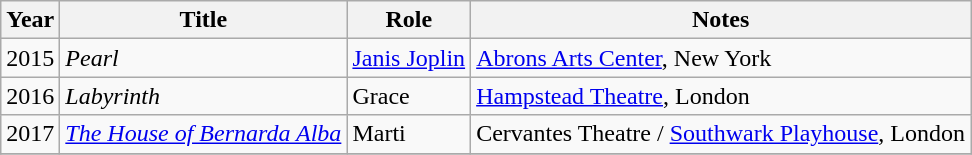<table class="wikitable sortable">
<tr>
<th>Year</th>
<th>Title</th>
<th>Role</th>
<th class="unsortable">Notes</th>
</tr>
<tr>
<td>2015</td>
<td><em>Pearl</em></td>
<td><a href='#'>Janis Joplin</a></td>
<td><a href='#'>Abrons Arts Center</a>, New York</td>
</tr>
<tr>
<td>2016</td>
<td><em>Labyrinth</em></td>
<td>Grace</td>
<td><a href='#'>Hampstead Theatre</a>, London</td>
</tr>
<tr>
<td>2017</td>
<td><em><a href='#'>The House of Bernarda Alba</a></em></td>
<td>Marti</td>
<td>Cervantes Theatre / <a href='#'>Southwark Playhouse</a>, London</td>
</tr>
<tr>
</tr>
</table>
